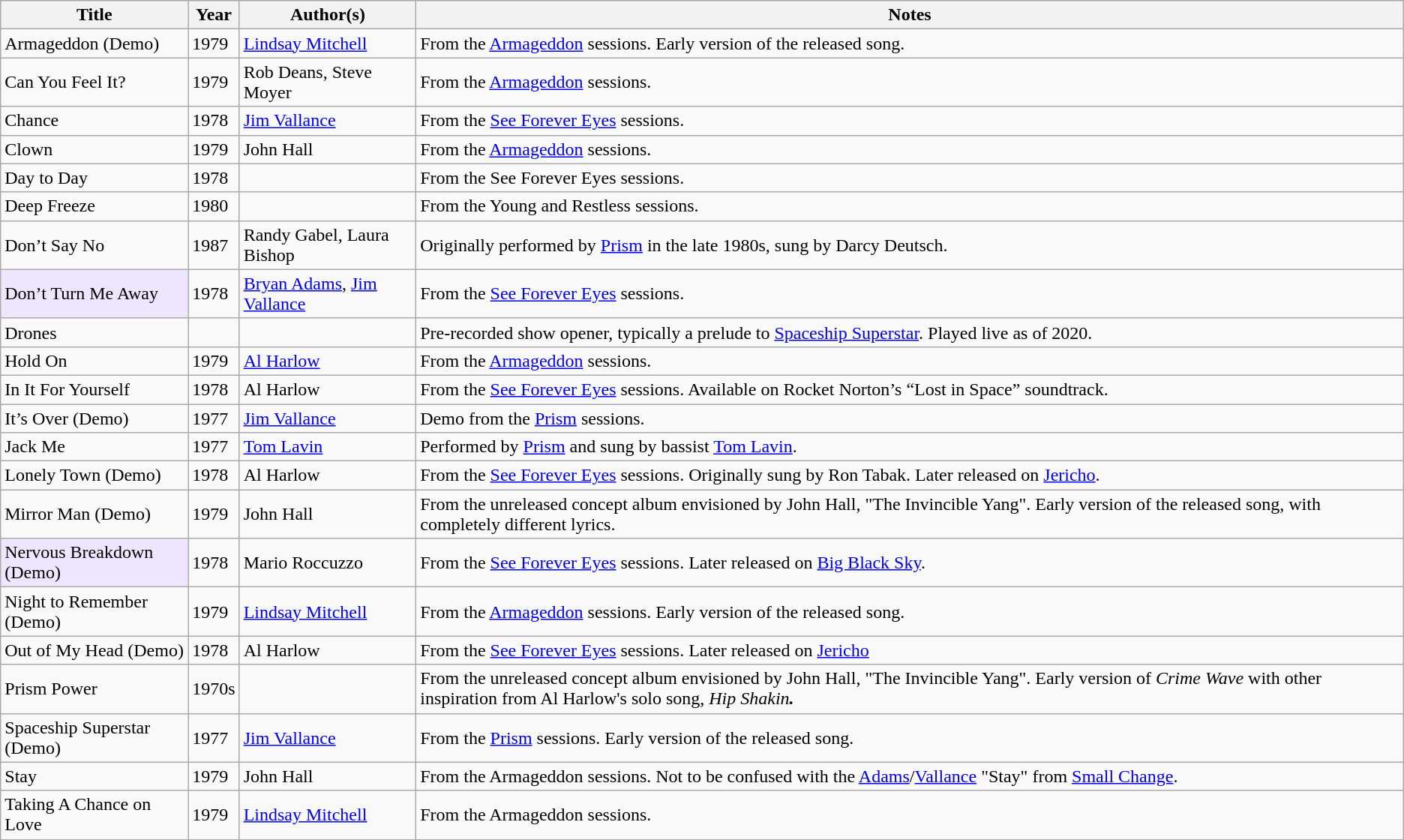<table class="wikitable sortable">
<tr>
<th>Title</th>
<th>Year</th>
<th>Author(s)</th>
<th>Notes</th>
</tr>
<tr>
<td>Armageddon (Demo)</td>
<td>1979</td>
<td><a href='#'>Lindsay Mitchell</a></td>
<td>From the <a href='#'>Armageddon</a> sessions. Early version of the released song.</td>
</tr>
<tr>
<td>Can You Feel It?</td>
<td>1979</td>
<td>Rob Deans, Steve Moyer</td>
<td>From the <a href='#'>Armageddon</a> sessions.</td>
</tr>
<tr>
<td>Chance</td>
<td>1978</td>
<td><a href='#'>Jim Vallance</a></td>
<td>From the <a href='#'>See Forever Eyes</a> sessions.</td>
</tr>
<tr>
<td>Clown</td>
<td>1979</td>
<td>John Hall</td>
<td>From the <a href='#'>Armageddon</a> sessions.</td>
</tr>
<tr>
<td>Day to Day</td>
<td>1978</td>
<td></td>
<td>From the See Forever Eyes sessions.</td>
</tr>
<tr>
<td>Deep Freeze</td>
<td>1980</td>
<td></td>
<td>From the Young and Restless sessions.</td>
</tr>
<tr>
<td>Don’t Say No</td>
<td>1987</td>
<td>Randy Gabel, Laura Bishop</td>
<td>Originally performed by <a href='#'>Prism</a> in the late 1980s, sung by Darcy Deutsch.</td>
</tr>
<tr>
<td style="background: #EEE6FF;">Don’t Turn Me Away</td>
<td>1978</td>
<td><a href='#'>Bryan Adams</a>, <a href='#'>Jim Vallance</a></td>
<td>From the <a href='#'>See Forever Eyes</a> sessions.</td>
</tr>
<tr>
<td>Drones</td>
<td></td>
<td></td>
<td>Pre-recorded show opener, typically a prelude to <a href='#'>Spaceship Superstar</a>. Played live as of 2020.</td>
</tr>
<tr>
<td>Hold On</td>
<td>1979</td>
<td><a href='#'>Al Harlow</a></td>
<td>From the <a href='#'>Armageddon</a> sessions.</td>
</tr>
<tr>
<td>In It For Yourself</td>
<td>1978</td>
<td>Al Harlow</td>
<td>From the <a href='#'>See Forever Eyes</a> sessions. Available on Rocket Norton’s “Lost in Space” soundtrack.</td>
</tr>
<tr>
<td>It’s Over (Demo)</td>
<td>1977</td>
<td><a href='#'>Jim Vallance</a></td>
<td>Demo from the <a href='#'>Prism</a> sessions.</td>
</tr>
<tr>
<td>Jack Me</td>
<td>1977</td>
<td><a href='#'>Tom Lavin</a></td>
<td>Performed by <a href='#'>Prism</a> and sung by bassist <a href='#'>Tom Lavin</a>.</td>
</tr>
<tr>
<td>Lonely Town (Demo)</td>
<td>1978</td>
<td>Al Harlow</td>
<td>From the <a href='#'>See Forever Eyes</a> sessions. Originally sung by Ron Tabak. Later released on <a href='#'>Jericho</a>.</td>
</tr>
<tr>
<td>Mirror Man (Demo)</td>
<td>1979</td>
<td>John Hall</td>
<td>From the unreleased concept album envisioned by John Hall, "The Invincible Yang". Early version of the released song, with completely different lyrics.</td>
</tr>
<tr>
<td style="background: #EEE6FF;">Nervous Breakdown (Demo)</td>
<td>1978</td>
<td>Mario Roccuzzo</td>
<td>From the <a href='#'>See Forever Eyes</a> sessions. Later released on <a href='#'>Big Black Sky</a>.</td>
</tr>
<tr>
<td>Night to Remember (Demo)</td>
<td>1979</td>
<td><a href='#'>Lindsay Mitchell</a></td>
<td>From the <a href='#'>Armageddon</a> sessions. Early version of the released song.</td>
</tr>
<tr>
<td>Out of My Head (Demo)</td>
<td>1978</td>
<td>Al Harlow</td>
<td>From the <a href='#'>See Forever Eyes</a> sessions. Later released on <a href='#'>Jericho</a></td>
</tr>
<tr>
<td>Prism Power</td>
<td>1970s</td>
<td></td>
<td>From the unreleased concept album envisioned by John Hall, "The Invincible Yang". Early version of <em>Crime Wave</em> with other inspiration from Al Harlow's solo song, <em>Hip Shakin<strong>.</td>
</tr>
<tr>
<td>Spaceship Superstar (Demo)</td>
<td>1977</td>
<td><a href='#'>Jim Vallance</a></td>
<td>From the <a href='#'>Prism</a> sessions. Early version of the released song.</td>
</tr>
<tr>
<td>Stay</td>
<td>1979</td>
<td>John Hall</td>
<td>From the Armageddon sessions. Not to be confused with the <a href='#'>Adams</a>/<a href='#'>Vallance</a> "Stay" from <a href='#'>Small Change</a>.</td>
</tr>
<tr>
<td>Taking A Chance on Love</td>
<td>1979</td>
<td><a href='#'>Lindsay Mitchell</a></td>
<td>From the Armageddon sessions.</td>
</tr>
<tr>
</tr>
</table>
